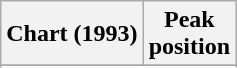<table class="wikitable sortable">
<tr>
<th>Chart (1993)</th>
<th>Peak<br>position</th>
</tr>
<tr>
</tr>
<tr>
</tr>
</table>
